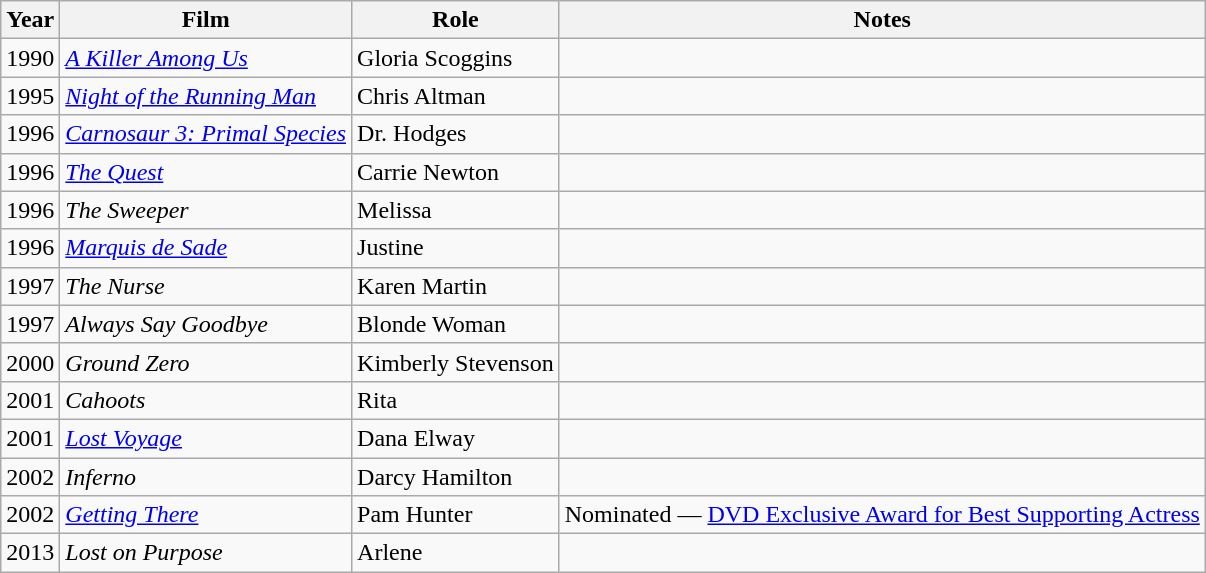<table class="wikitable sortable">
<tr>
<th>Year</th>
<th>Film</th>
<th>Role</th>
<th class="unsortable">Notes</th>
</tr>
<tr>
<td>1990</td>
<td><em><a href='#'>A Killer Among Us</a></em></td>
<td>Gloria Scoggins</td>
<td></td>
</tr>
<tr>
<td>1995</td>
<td><em><a href='#'>Night of the Running Man</a></em></td>
<td>Chris Altman</td>
<td></td>
</tr>
<tr>
<td>1996</td>
<td><em><a href='#'>Carnosaur 3: Primal Species</a></em></td>
<td>Dr. Hodges</td>
<td></td>
</tr>
<tr>
<td>1996</td>
<td><em><a href='#'>The Quest</a></em></td>
<td>Carrie Newton</td>
<td></td>
</tr>
<tr>
<td>1996</td>
<td><em>The Sweeper</em></td>
<td>Melissa</td>
<td></td>
</tr>
<tr>
<td>1996</td>
<td><em><a href='#'>Marquis de Sade</a> </em></td>
<td>Justine</td>
<td></td>
</tr>
<tr>
<td>1997</td>
<td><em>The Nurse</em></td>
<td>Karen Martin</td>
<td></td>
</tr>
<tr>
<td>1997</td>
<td><em>Always Say Goodbye</em></td>
<td>Blonde Woman</td>
<td></td>
</tr>
<tr>
<td>2000</td>
<td><em>Ground Zero</em></td>
<td>Kimberly Stevenson</td>
<td></td>
</tr>
<tr>
<td>2001</td>
<td><em>Cahoots</em></td>
<td>Rita</td>
<td></td>
</tr>
<tr>
<td>2001</td>
<td><em><a href='#'>Lost Voyage</a></em></td>
<td>Dana Elway</td>
<td></td>
</tr>
<tr>
<td>2002</td>
<td><em>Inferno</em></td>
<td>Darcy Hamilton</td>
<td></td>
</tr>
<tr>
<td>2002</td>
<td><em><a href='#'>Getting There</a></em></td>
<td>Pam Hunter</td>
<td>Nominated — <a href='#'>DVD Exclusive Award for Best Supporting Actress</a></td>
</tr>
<tr>
<td>2013</td>
<td><em>Lost on Purpose </em></td>
<td>Arlene</td>
<td></td>
</tr>
</table>
